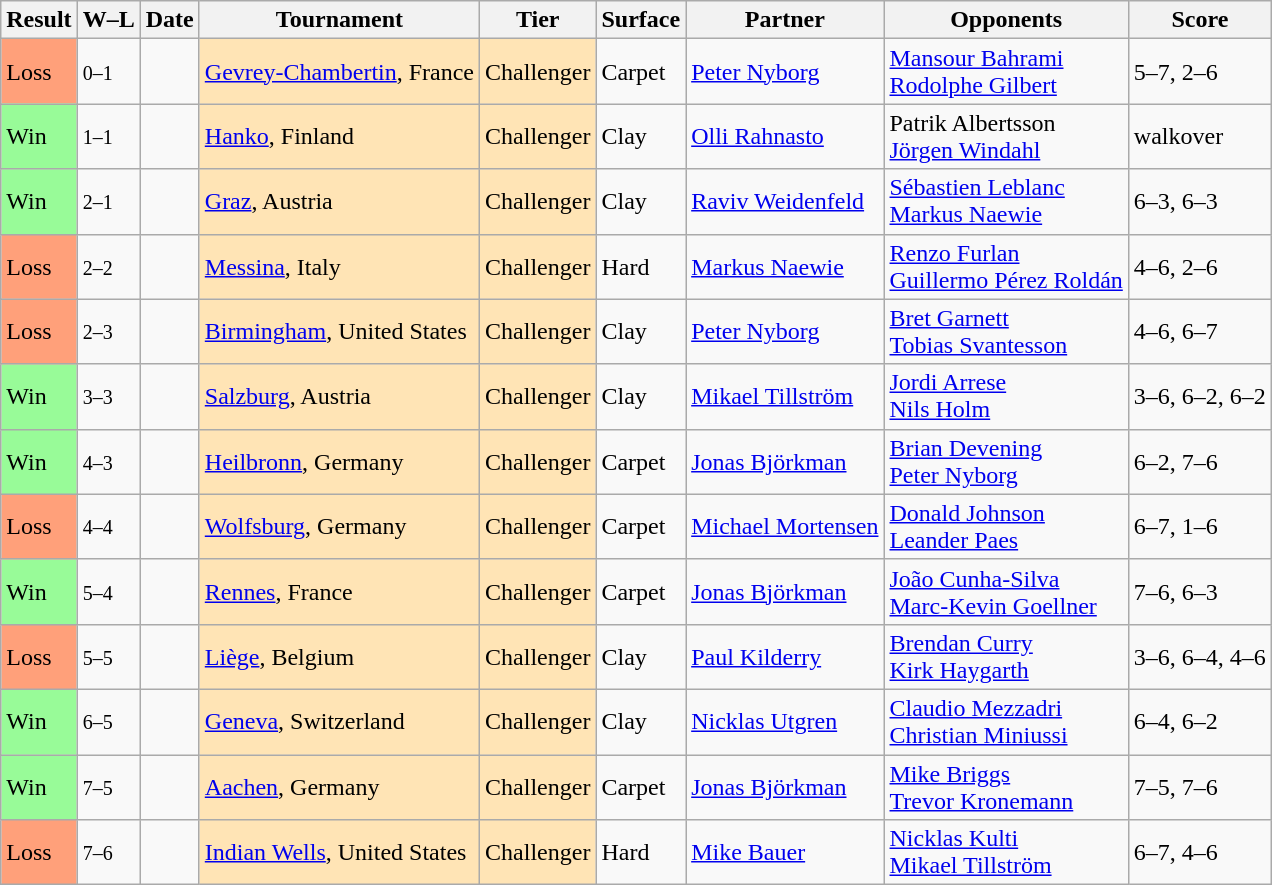<table class="sortable wikitable">
<tr>
<th>Result</th>
<th class="unsortable">W–L</th>
<th>Date</th>
<th>Tournament</th>
<th>Tier</th>
<th>Surface</th>
<th>Partner</th>
<th>Opponents</th>
<th class="unsortable">Score</th>
</tr>
<tr>
<td style="background:#ffa07a;">Loss</td>
<td><small>0–1</small></td>
<td></td>
<td style="background:moccasin;"><a href='#'>Gevrey-Chambertin</a>, France</td>
<td style="background:moccasin;">Challenger</td>
<td>Carpet</td>
<td> <a href='#'>Peter Nyborg</a></td>
<td> <a href='#'>Mansour Bahrami</a> <br>  <a href='#'>Rodolphe Gilbert</a></td>
<td>5–7, 2–6</td>
</tr>
<tr>
<td style="background:#98fb98;">Win</td>
<td><small>1–1</small></td>
<td></td>
<td style="background:moccasin;"><a href='#'>Hanko</a>, Finland</td>
<td style="background:moccasin;">Challenger</td>
<td>Clay</td>
<td> <a href='#'>Olli Rahnasto</a></td>
<td> Patrik Albertsson <br>  <a href='#'>Jörgen Windahl</a></td>
<td>walkover</td>
</tr>
<tr>
<td style="background:#98fb98;">Win</td>
<td><small>2–1</small></td>
<td></td>
<td style="background:moccasin;"><a href='#'>Graz</a>, Austria</td>
<td style="background:moccasin;">Challenger</td>
<td>Clay</td>
<td> <a href='#'>Raviv Weidenfeld</a></td>
<td> <a href='#'>Sébastien Leblanc</a> <br>  <a href='#'>Markus Naewie</a></td>
<td>6–3, 6–3</td>
</tr>
<tr>
<td style="background:#ffa07a;">Loss</td>
<td><small>2–2</small></td>
<td></td>
<td style="background:moccasin;"><a href='#'>Messina</a>, Italy</td>
<td style="background:moccasin;">Challenger</td>
<td>Hard</td>
<td> <a href='#'>Markus Naewie</a></td>
<td> <a href='#'>Renzo Furlan</a> <br>  <a href='#'>Guillermo Pérez Roldán</a></td>
<td>4–6, 2–6</td>
</tr>
<tr>
<td style="background:#ffa07a;">Loss</td>
<td><small>2–3</small></td>
<td></td>
<td style="background:moccasin;"><a href='#'>Birmingham</a>, United States</td>
<td style="background:moccasin;">Challenger</td>
<td>Clay</td>
<td> <a href='#'>Peter Nyborg</a></td>
<td> <a href='#'>Bret Garnett</a> <br>  <a href='#'>Tobias Svantesson</a></td>
<td>4–6, 6–7</td>
</tr>
<tr>
<td style="background:#98fb98;">Win</td>
<td><small>3–3</small></td>
<td></td>
<td style="background:moccasin;"><a href='#'>Salzburg</a>, Austria</td>
<td style="background:moccasin;">Challenger</td>
<td>Clay</td>
<td> <a href='#'>Mikael Tillström</a></td>
<td> <a href='#'>Jordi Arrese</a> <br>  <a href='#'>Nils Holm</a></td>
<td>3–6, 6–2, 6–2</td>
</tr>
<tr>
<td style="background:#98fb98;">Win</td>
<td><small>4–3</small></td>
<td></td>
<td style="background:moccasin;"><a href='#'>Heilbronn</a>, Germany</td>
<td style="background:moccasin;">Challenger</td>
<td>Carpet</td>
<td> <a href='#'>Jonas Björkman</a></td>
<td> <a href='#'>Brian Devening</a> <br>  <a href='#'>Peter Nyborg</a></td>
<td>6–2, 7–6</td>
</tr>
<tr>
<td style="background:#ffa07a;">Loss</td>
<td><small>4–4</small></td>
<td></td>
<td style="background:moccasin;"><a href='#'>Wolfsburg</a>, Germany</td>
<td style="background:moccasin;">Challenger</td>
<td>Carpet</td>
<td> <a href='#'>Michael Mortensen</a></td>
<td> <a href='#'>Donald Johnson</a> <br>  <a href='#'>Leander Paes</a></td>
<td>6–7, 1–6</td>
</tr>
<tr>
<td style="background:#98fb98;">Win</td>
<td><small>5–4</small></td>
<td></td>
<td style="background:moccasin;"><a href='#'>Rennes</a>, France</td>
<td style="background:moccasin;">Challenger</td>
<td>Carpet</td>
<td> <a href='#'>Jonas Björkman</a></td>
<td> <a href='#'>João Cunha-Silva</a> <br>  <a href='#'>Marc-Kevin Goellner</a></td>
<td>7–6, 6–3</td>
</tr>
<tr>
<td style="background:#ffa07a;">Loss</td>
<td><small>5–5</small></td>
<td></td>
<td style="background:moccasin;"><a href='#'>Liège</a>, Belgium</td>
<td style="background:moccasin;">Challenger</td>
<td>Clay</td>
<td> <a href='#'>Paul Kilderry</a></td>
<td> <a href='#'>Brendan Curry</a> <br>  <a href='#'>Kirk Haygarth</a></td>
<td>3–6, 6–4, 4–6</td>
</tr>
<tr>
<td style="background:#98fb98;">Win</td>
<td><small>6–5</small></td>
<td></td>
<td style="background:moccasin;"><a href='#'>Geneva</a>, Switzerland</td>
<td style="background:moccasin;">Challenger</td>
<td>Clay</td>
<td> <a href='#'>Nicklas Utgren</a></td>
<td> <a href='#'>Claudio Mezzadri</a> <br>  <a href='#'>Christian Miniussi</a></td>
<td>6–4, 6–2</td>
</tr>
<tr>
<td style="background:#98fb98;">Win</td>
<td><small>7–5</small></td>
<td></td>
<td style="background:moccasin;"><a href='#'>Aachen</a>, Germany</td>
<td style="background:moccasin;">Challenger</td>
<td>Carpet</td>
<td> <a href='#'>Jonas Björkman</a></td>
<td> <a href='#'>Mike Briggs</a> <br>  <a href='#'>Trevor Kronemann</a></td>
<td>7–5, 7–6</td>
</tr>
<tr>
<td style="background:#ffa07a;">Loss</td>
<td><small>7–6</small></td>
<td></td>
<td style="background:moccasin;"><a href='#'>Indian Wells</a>, United States</td>
<td style="background:moccasin;">Challenger</td>
<td>Hard</td>
<td> <a href='#'>Mike Bauer</a></td>
<td> <a href='#'>Nicklas Kulti</a> <br>  <a href='#'>Mikael Tillström</a></td>
<td>6–7, 4–6</td>
</tr>
</table>
